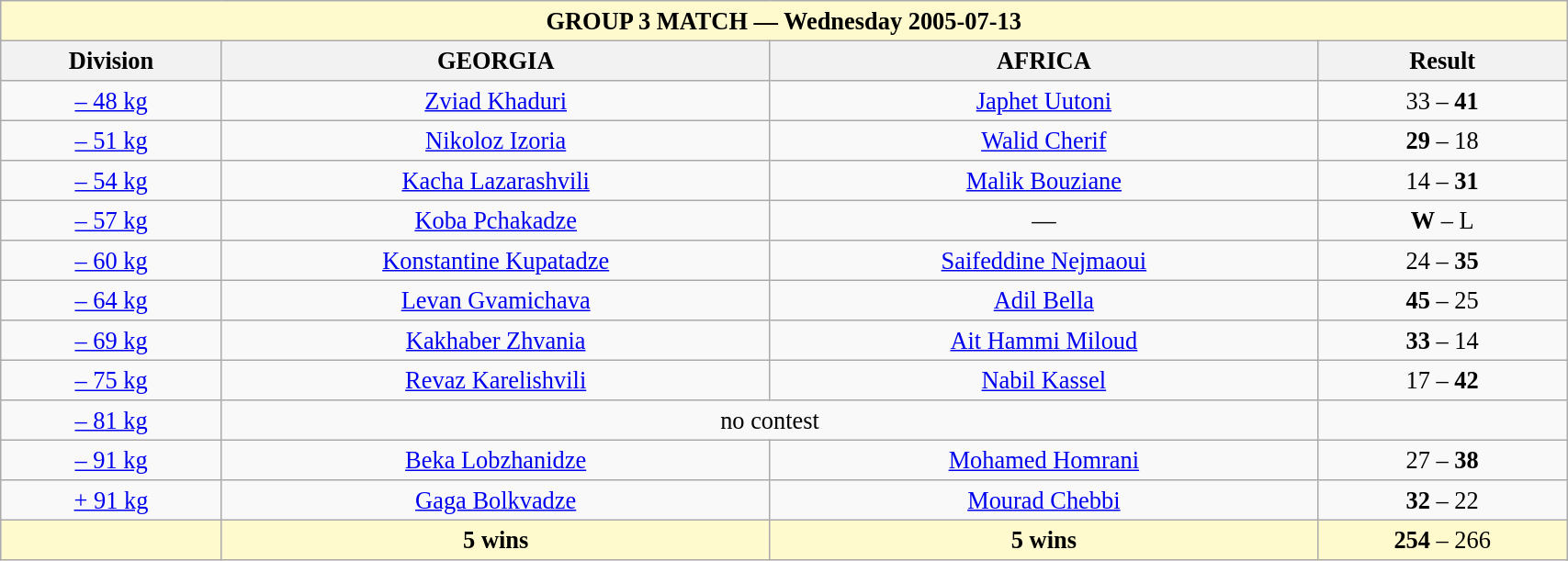<table class="wikitable" style=" text-align:center; font-size:110%;" width="90%">
<tr>
<th colspan="4" style=background:lemonchiffon>GROUP 3 MATCH — Wednesday 2005-07-13</th>
</tr>
<tr>
<th>Division</th>
<th width=35%> GEORGIA</th>
<th width=35%> AFRICA</th>
<th>Result</th>
</tr>
<tr>
<td><a href='#'>– 48 kg</a></td>
<td><a href='#'>Zviad Khaduri</a></td>
<td><a href='#'>Japhet Uutoni</a></td>
<td>33 – <strong>41</strong></td>
</tr>
<tr>
<td><a href='#'>– 51 kg</a></td>
<td><a href='#'>Nikoloz Izoria</a></td>
<td><a href='#'>Walid Cherif</a></td>
<td><strong>29</strong> – 18</td>
</tr>
<tr>
<td><a href='#'>– 54 kg</a></td>
<td><a href='#'>Kacha Lazarashvili</a></td>
<td><a href='#'>Malik Bouziane</a></td>
<td>14 – <strong>31</strong></td>
</tr>
<tr>
<td><a href='#'>– 57 kg</a></td>
<td><a href='#'>Koba Pchakadze</a></td>
<td>—</td>
<td><strong>W</strong> – L </td>
</tr>
<tr>
<td><a href='#'>– 60 kg</a></td>
<td><a href='#'>Konstantine Kupatadze</a></td>
<td><a href='#'>Saifeddine Nejmaoui</a></td>
<td>24 – <strong>35</strong></td>
</tr>
<tr>
<td><a href='#'>– 64 kg</a></td>
<td><a href='#'>Levan Gvamichava</a></td>
<td><a href='#'>Adil Bella</a></td>
<td><strong>45</strong> – 25</td>
</tr>
<tr>
<td><a href='#'>– 69 kg</a></td>
<td><a href='#'>Kakhaber Zhvania</a></td>
<td><a href='#'>Ait Hammi Miloud</a></td>
<td><strong>33</strong> – 14</td>
</tr>
<tr>
<td><a href='#'>– 75 kg</a></td>
<td><a href='#'>Revaz Karelishvili</a></td>
<td><a href='#'>Nabil Kassel</a></td>
<td>17 – <strong>42</strong></td>
</tr>
<tr>
<td><a href='#'>– 81 kg</a></td>
<td colspan=2>no contest</td>
<td></td>
</tr>
<tr>
<td><a href='#'>– 91 kg</a></td>
<td><a href='#'>Beka Lobzhanidze</a></td>
<td><a href='#'>Mohamed Homrani</a></td>
<td>27 – <strong>38</strong></td>
</tr>
<tr>
<td><a href='#'>+ 91 kg</a></td>
<td><a href='#'>Gaga Bolkvadze</a></td>
<td><a href='#'>Mourad Chebbi</a></td>
<td><strong>32</strong> – 22</td>
</tr>
<tr>
<td style=background:lemonchiffon></td>
<td style=background:lemonchiffon><strong>5 wins</strong></td>
<td style=background:lemonchiffon><strong>5 wins</strong></td>
<td style=background:lemonchiffon><strong>254</strong> – 266</td>
</tr>
</table>
